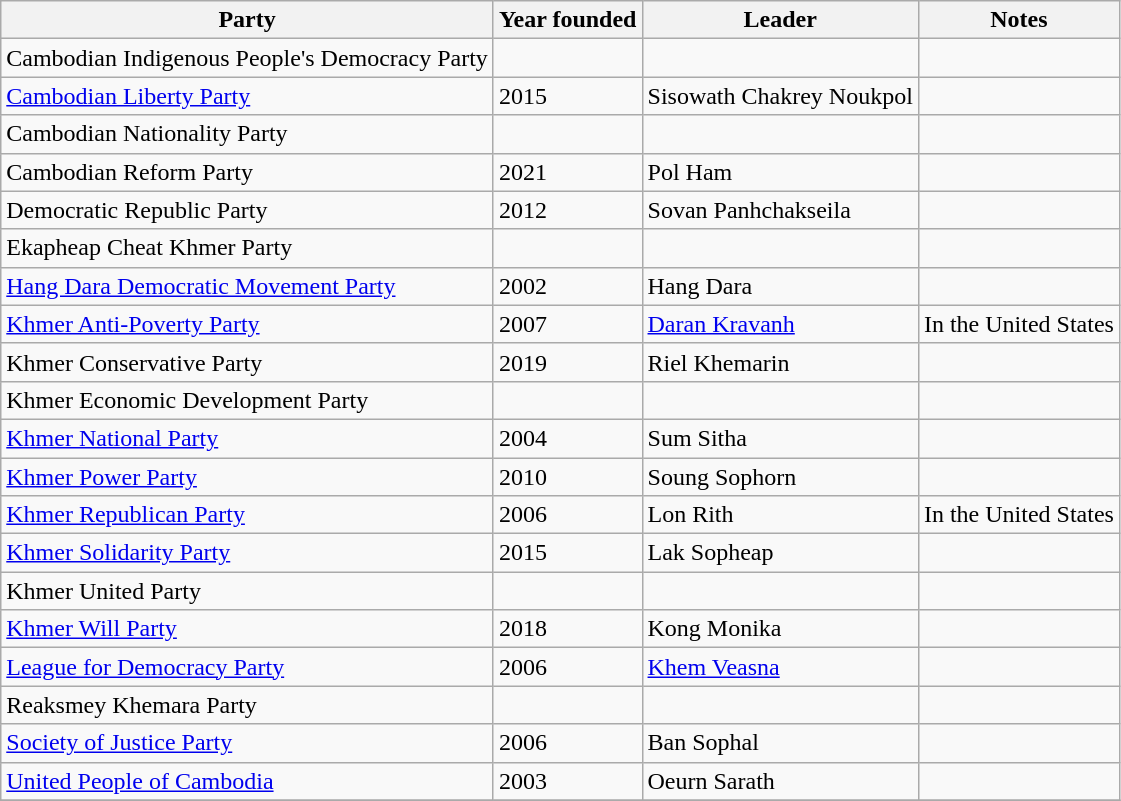<table class="wikitable sortable" style="font-size:100%;">
<tr>
<th>Party</th>
<th>Year founded</th>
<th>Leader</th>
<th>Notes</th>
</tr>
<tr>
<td>Cambodian Indigenous People's Democracy Party<br></td>
<td></td>
<td></td>
<td></td>
</tr>
<tr>
<td><a href='#'>Cambodian Liberty Party</a><br></td>
<td>2015</td>
<td>Sisowath Chakrey Noukpol</td>
<td></td>
</tr>
<tr>
<td>Cambodian Nationality Party<br></td>
<td></td>
<td></td>
<td></td>
</tr>
<tr>
<td>Cambodian Reform Party<br></td>
<td>2021</td>
<td>Pol Ham</td>
<td></td>
</tr>
<tr>
<td>Democratic Republic Party<br></td>
<td>2012</td>
<td>Sovan Panhchakseila</td>
<td></td>
</tr>
<tr>
<td>Ekapheap Cheat Khmer Party<br></td>
<td></td>
<td></td>
<td></td>
</tr>
<tr>
<td><a href='#'>Hang Dara Democratic Movement Party</a><br></td>
<td>2002</td>
<td>Hang Dara</td>
<td></td>
</tr>
<tr>
<td><a href='#'>Khmer Anti-Poverty Party</a><br></td>
<td>2007</td>
<td><a href='#'>Daran Kravanh</a></td>
<td>In the United States</td>
</tr>
<tr>
<td>Khmer Conservative Party<br></td>
<td>2019</td>
<td>Riel Khemarin</td>
<td></td>
</tr>
<tr>
<td>Khmer Economic Development Party<br></td>
<td></td>
<td></td>
<td></td>
</tr>
<tr>
<td><a href='#'>Khmer National Party</a><br></td>
<td>2004</td>
<td>Sum Sitha</td>
<td></td>
</tr>
<tr>
<td><a href='#'>Khmer Power Party</a><br></td>
<td>2010</td>
<td>Soung Sophorn</td>
<td></td>
</tr>
<tr>
<td><a href='#'>Khmer Republican Party</a><br></td>
<td>2006</td>
<td>Lon Rith</td>
<td>In the United States</td>
</tr>
<tr>
<td><a href='#'>Khmer Solidarity Party</a><br></td>
<td>2015</td>
<td>Lak Sopheap</td>
<td></td>
</tr>
<tr>
<td>Khmer United Party<br></td>
<td></td>
<td></td>
<td></td>
</tr>
<tr>
<td><a href='#'>Khmer Will Party</a><br></td>
<td>2018</td>
<td>Kong Monika</td>
<td></td>
</tr>
<tr>
<td><a href='#'>League for Democracy Party</a><br></td>
<td>2006</td>
<td><a href='#'>Khem Veasna</a></td>
<td></td>
</tr>
<tr>
<td>Reaksmey Khemara Party<br></td>
<td></td>
<td></td>
<td></td>
</tr>
<tr>
<td><a href='#'>Society of Justice Party</a><br></td>
<td>2006</td>
<td>Ban Sophal</td>
<td></td>
</tr>
<tr>
<td><a href='#'>United People of Cambodia</a><br></td>
<td>2003</td>
<td>Oeurn Sarath</td>
<td></td>
</tr>
<tr>
</tr>
</table>
